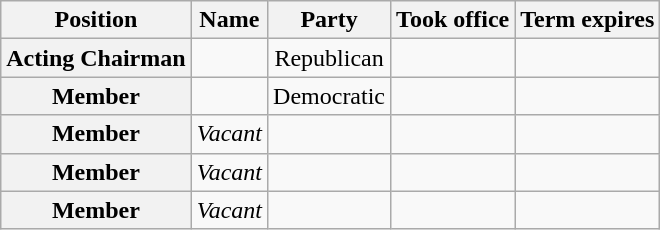<table class="wikitable sortable" style="text-align:center">
<tr>
<th>Position</th>
<th>Name</th>
<th>Party</th>
<th>Took office</th>
<th>Term expires</th>
</tr>
<tr>
<th>Acting Chairman</th>
<td></td>
<td>Republican</td>
<td></td>
<td></td>
</tr>
<tr>
<th>Member</th>
<td></td>
<td>Democratic</td>
<td></td>
<td></td>
</tr>
<tr>
<th>Member</th>
<td><em>Vacant</em></td>
<td></td>
<td></td>
<td></td>
</tr>
<tr>
<th>Member</th>
<td><em>Vacant</em></td>
<td></td>
<td></td>
<td></td>
</tr>
<tr>
<th>Member</th>
<td><em>Vacant</em></td>
<td></td>
<td></td>
<td></td>
</tr>
</table>
